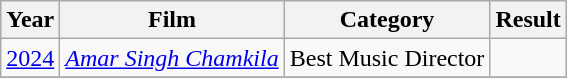<table class="wikitable">
<tr>
<th>Year</th>
<th>Film</th>
<th>Category</th>
<th>Result</th>
</tr>
<tr>
<td style="text-align:center;"><a href='#'>2024</a></td>
<td style="text-align:center;"><em><a href='#'>Amar Singh Chamkila</a></em></td>
<td rowspan="1" style="text-align:center;">Best Music Director</td>
<td></td>
</tr>
<tr>
</tr>
</table>
